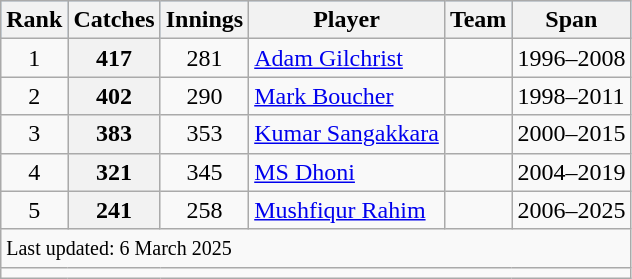<table class="wikitable plainrowheaders sortable">
<tr style="background:#9cf;">
<th>Rank</th>
<th>Catches</th>
<th>Innings</th>
<th>Player</th>
<th>Team</th>
<th>Span</th>
</tr>
<tr>
<td align=center>1</td>
<th>417</th>
<td align=center>281</td>
<td><a href='#'>Adam Gilchrist</a></td>
<td></td>
<td>1996–2008</td>
</tr>
<tr>
<td align=center>2</td>
<th>402</th>
<td align=center>290</td>
<td><a href='#'>Mark Boucher</a></td>
<td></td>
<td>1998–2011</td>
</tr>
<tr>
<td align=center>3</td>
<th>383</th>
<td align=center>353</td>
<td><a href='#'>Kumar Sangakkara</a></td>
<td></td>
<td>2000–2015</td>
</tr>
<tr>
<td align=center>4</td>
<th>321</th>
<td align=center>345</td>
<td><a href='#'>MS Dhoni</a></td>
<td></td>
<td>2004–2019</td>
</tr>
<tr>
<td align=center>5</td>
<th>241</th>
<td align=center>258</td>
<td><a href='#'>Mushfiqur Rahim</a></td>
<td></td>
<td>2006–2025</td>
</tr>
<tr class=sortbottom>
<td colspan=6><small>Last updated: 6 March 2025</small></td>
</tr>
<tr>
<td colspan=6></td>
</tr>
</table>
